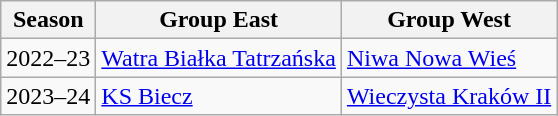<table class="wikitable sortable">
<tr>
<th>Season</th>
<th>Group East</th>
<th>Group West</th>
</tr>
<tr>
<td>2022–23</td>
<td><a href='#'>Watra Białka Tatrzańska</a></td>
<td><a href='#'>Niwa Nowa Wieś</a></td>
</tr>
<tr>
<td>2023–24</td>
<td><a href='#'>KS Biecz</a></td>
<td><a href='#'>Wieczysta Kraków II</a></td>
</tr>
</table>
